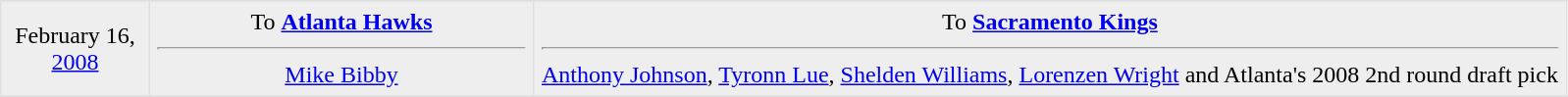<table border=1 style="border-collapse:collapse; text-align: center" bordercolor="#DFDFDF"  cellpadding="5">
<tr>
</tr>
<tr bgcolor="eeeeee">
<td style="width:90px">February 16, <a href='#'>2008</a><br></td>
<td style="width:250px" valign="top">To <strong><a href='#'>Atlanta Hawks</a></strong> <hr><a href='#'>Mike Bibby</a></td>
<td valign="top">To <strong><a href='#'>Sacramento Kings</a></strong> <hr><a href='#'>Anthony Johnson</a>, <a href='#'>Tyronn Lue</a>, <a href='#'>Shelden Williams</a>, <a href='#'>Lorenzen Wright</a> and Atlanta's 2008 2nd round draft pick</td>
</tr>
<tr>
</tr>
</table>
